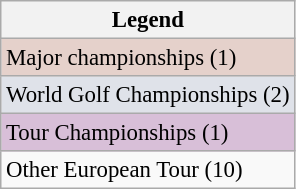<table class="wikitable" style="font-size:95%;">
<tr>
<th>Legend</th>
</tr>
<tr style="background:#e5d1cb;">
<td>Major championships (1)</td>
</tr>
<tr style="background:#dfe2e9;">
<td>World Golf Championships (2)</td>
</tr>
<tr style="background:thistle">
<td>Tour Championships (1)</td>
</tr>
<tr>
<td>Other European Tour (10)</td>
</tr>
</table>
